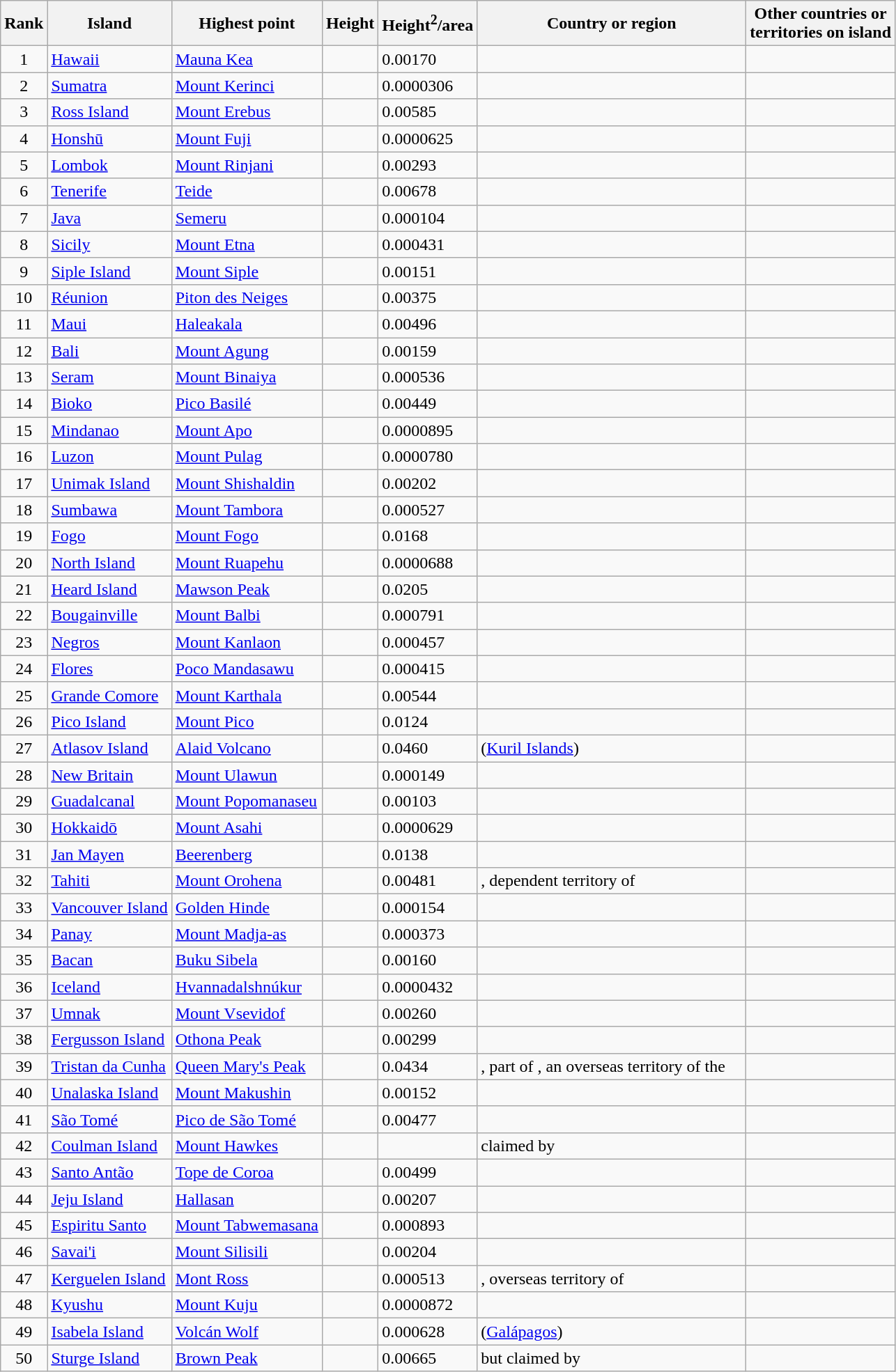<table class="wikitable sortable">
<tr>
<th>Rank</th>
<th>Island</th>
<th>Highest point</th>
<th>Height</th>
<th>Height<sup>2</sup>/area</th>
<th width=250px>Country or region</th>
<th>Other countries or<br>territories on island</th>
</tr>
<tr>
<td align=center>1</td>
<td><a href='#'>Hawaii</a></td>
<td><a href='#'>Mauna Kea</a></td>
<td align=center></td>
<td>0.00170</td>
<td> </td>
<td></td>
</tr>
<tr>
<td align=center>2</td>
<td><a href='#'>Sumatra</a></td>
<td><a href='#'>Mount Kerinci</a></td>
<td align=center></td>
<td>0.0000306</td>
<td></td>
<td></td>
</tr>
<tr>
<td align=center>3</td>
<td><a href='#'>Ross Island</a></td>
<td><a href='#'>Mount Erebus</a></td>
<td align=center></td>
<td>0.00585</td>
<td></td>
<td></td>
</tr>
<tr>
<td align=center>4</td>
<td><a href='#'>Honshū</a></td>
<td><a href='#'>Mount Fuji</a></td>
<td align=center></td>
<td>0.0000625</td>
<td></td>
<td></td>
</tr>
<tr>
<td align=center>5</td>
<td><a href='#'>Lombok</a></td>
<td><a href='#'>Mount Rinjani</a></td>
<td align=center></td>
<td>0.00293</td>
<td></td>
<td></td>
</tr>
<tr>
<td align=center>6</td>
<td><a href='#'>Tenerife</a></td>
<td><a href='#'>Teide</a></td>
<td align=center></td>
<td>0.00678</td>
<td>  </td>
<td></td>
</tr>
<tr>
<td align=center>7</td>
<td><a href='#'>Java</a></td>
<td><a href='#'>Semeru</a></td>
<td align=center></td>
<td>0.000104</td>
<td></td>
<td></td>
</tr>
<tr>
<td align=center>8</td>
<td><a href='#'>Sicily</a></td>
<td><a href='#'>Mount Etna</a></td>
<td align=center></td>
<td>0.000431</td>
<td></td>
<td></td>
</tr>
<tr>
<td align=center>9</td>
<td><a href='#'>Siple Island</a></td>
<td><a href='#'>Mount Siple</a></td>
<td align=center></td>
<td>0.00151</td>
<td></td>
<td></td>
</tr>
<tr>
<td align=center>10</td>
<td><a href='#'>Réunion</a></td>
<td><a href='#'>Piton des Neiges</a></td>
<td align=center></td>
<td>0.00375</td>
<td></td>
<td></td>
</tr>
<tr>
<td align=center>11</td>
<td><a href='#'>Maui</a></td>
<td><a href='#'>Haleakala</a></td>
<td align=center></td>
<td>0.00496</td>
<td> </td>
<td></td>
</tr>
<tr>
<td align=center>12</td>
<td><a href='#'>Bali</a></td>
<td><a href='#'>Mount Agung</a></td>
<td align=center></td>
<td>0.00159</td>
<td></td>
<td></td>
</tr>
<tr>
<td align=center>13</td>
<td><a href='#'>Seram</a></td>
<td><a href='#'>Mount Binaiya</a></td>
<td align=center></td>
<td>0.000536</td>
<td></td>
<td></td>
</tr>
<tr>
<td align=center>14</td>
<td><a href='#'>Bioko</a></td>
<td><a href='#'>Pico Basilé</a></td>
<td align=center></td>
<td>0.00449</td>
<td></td>
<td></td>
</tr>
<tr>
<td align=center>15</td>
<td><a href='#'>Mindanao</a></td>
<td><a href='#'>Mount Apo</a></td>
<td align=center></td>
<td>0.0000895</td>
<td></td>
<td></td>
</tr>
<tr>
<td align=center>16</td>
<td><a href='#'>Luzon</a></td>
<td><a href='#'>Mount Pulag</a></td>
<td align=center></td>
<td>0.0000780</td>
<td></td>
<td></td>
</tr>
<tr>
<td align=center>17</td>
<td><a href='#'>Unimak Island</a></td>
<td><a href='#'>Mount Shishaldin</a></td>
<td align=center></td>
<td>0.00202</td>
<td> </td>
<td></td>
</tr>
<tr>
<td align=center>18</td>
<td><a href='#'>Sumbawa</a></td>
<td><a href='#'>Mount Tambora</a></td>
<td align=center></td>
<td>0.000527</td>
<td></td>
<td></td>
</tr>
<tr>
<td align=center>19</td>
<td><a href='#'>Fogo</a></td>
<td><a href='#'>Mount Fogo</a></td>
<td align=center></td>
<td>0.0168</td>
<td></td>
<td></td>
</tr>
<tr>
<td align=center>20</td>
<td><a href='#'>North Island</a></td>
<td><a href='#'>Mount Ruapehu</a></td>
<td align=center></td>
<td>0.0000688</td>
<td></td>
<td></td>
</tr>
<tr>
<td align=center>21</td>
<td><a href='#'>Heard Island</a></td>
<td><a href='#'>Mawson Peak</a></td>
<td align=center></td>
<td>0.0205</td>
<td></td>
<td></td>
</tr>
<tr>
<td align=center>22</td>
<td><a href='#'>Bougainville</a></td>
<td><a href='#'>Mount Balbi</a></td>
<td align=center></td>
<td>0.000791</td>
<td></td>
<td></td>
</tr>
<tr>
<td align=center>23</td>
<td><a href='#'>Negros</a></td>
<td><a href='#'>Mount Kanlaon</a></td>
<td align=center></td>
<td>0.000457</td>
<td></td>
<td></td>
</tr>
<tr>
<td align=center>24</td>
<td><a href='#'>Flores</a></td>
<td><a href='#'>Poco Mandasawu</a></td>
<td align=center></td>
<td>0.000415</td>
<td></td>
<td></td>
</tr>
<tr>
<td align=center>25</td>
<td><a href='#'>Grande Comore</a></td>
<td><a href='#'>Mount Karthala</a></td>
<td align=center></td>
<td>0.00544</td>
<td></td>
<td></td>
</tr>
<tr>
<td align=center>26</td>
<td><a href='#'>Pico Island</a></td>
<td><a href='#'>Mount Pico</a></td>
<td align=center></td>
<td>0.0124</td>
<td> </td>
<td></td>
</tr>
<tr>
<td align=center>27</td>
<td><a href='#'>Atlasov Island</a></td>
<td><a href='#'>Alaid Volcano</a></td>
<td align=center></td>
<td>0.0460</td>
<td>(<a href='#'>Kuril Islands</a>) </td>
<td></td>
</tr>
<tr>
<td align=center>28</td>
<td><a href='#'>New Britain</a></td>
<td><a href='#'>Mount Ulawun</a></td>
<td align=center></td>
<td>0.000149</td>
<td></td>
<td></td>
</tr>
<tr>
<td align=center>29</td>
<td><a href='#'>Guadalcanal</a></td>
<td><a href='#'>Mount Popomanaseu</a></td>
<td align=center></td>
<td>0.00103</td>
<td></td>
<td></td>
</tr>
<tr>
<td align=center>30</td>
<td><a href='#'>Hokkaidō</a></td>
<td><a href='#'>Mount Asahi</a></td>
<td align=center></td>
<td>0.0000629</td>
<td></td>
<td></td>
</tr>
<tr>
<td align=center>31</td>
<td><a href='#'>Jan Mayen</a></td>
<td><a href='#'>Beerenberg</a></td>
<td align=center></td>
<td>0.0138</td>
<td></td>
<td></td>
</tr>
<tr>
<td align=center>32</td>
<td><a href='#'>Tahiti</a></td>
<td><a href='#'>Mount Orohena</a></td>
<td align=center></td>
<td>0.00481</td>
<td>, dependent territory of </td>
<td></td>
</tr>
<tr>
<td align=center>33</td>
<td><a href='#'>Vancouver Island</a></td>
<td><a href='#'>Golden Hinde</a></td>
<td align=center></td>
<td>0.000154</td>
<td> </td>
<td></td>
</tr>
<tr>
<td align=center>34</td>
<td><a href='#'>Panay</a></td>
<td><a href='#'>Mount Madja-as</a></td>
<td align=center></td>
<td>0.000373</td>
<td></td>
<td></td>
</tr>
<tr>
<td align=center>35</td>
<td><a href='#'>Bacan</a></td>
<td><a href='#'>Buku Sibela</a></td>
<td align=center></td>
<td>0.00160</td>
<td></td>
<td></td>
</tr>
<tr>
<td align=center>36</td>
<td><a href='#'>Iceland</a></td>
<td><a href='#'>Hvannadalshnúkur</a></td>
<td align=center></td>
<td>0.0000432</td>
<td></td>
<td></td>
</tr>
<tr>
<td align=center>37</td>
<td><a href='#'>Umnak</a></td>
<td><a href='#'>Mount Vsevidof</a></td>
<td align=center></td>
<td>0.00260</td>
<td> </td>
<td></td>
</tr>
<tr>
<td align=center>38</td>
<td><a href='#'>Fergusson Island</a></td>
<td><a href='#'>Othona Peak</a></td>
<td align=center></td>
<td>0.00299</td>
<td></td>
<td></td>
</tr>
<tr>
<td align=center>39</td>
<td><a href='#'>Tristan da Cunha</a></td>
<td><a href='#'>Queen Mary's Peak</a></td>
<td align=center></td>
<td>0.0434</td>
<td>, part of , an overseas territory of the </td>
<td></td>
</tr>
<tr>
<td align=center>40</td>
<td><a href='#'>Unalaska Island</a></td>
<td><a href='#'>Mount Makushin</a></td>
<td align=center></td>
<td>0.00152</td>
<td>  </td>
<td></td>
</tr>
<tr>
<td align=center>41</td>
<td><a href='#'>São Tomé</a></td>
<td><a href='#'>Pico de São Tomé</a></td>
<td align=center></td>
<td>0.00477</td>
<td></td>
<td></td>
</tr>
<tr>
<td align=center>42</td>
<td><a href='#'>Coulman Island</a></td>
<td><a href='#'>Mount Hawkes</a></td>
<td align=center></td>
<td></td>
<td> claimed by </td>
<td></td>
</tr>
<tr>
<td align=center>43</td>
<td><a href='#'>Santo Antão</a></td>
<td><a href='#'>Tope de Coroa</a></td>
<td align=center></td>
<td>0.00499</td>
<td></td>
<td></td>
</tr>
<tr>
<td align=center>44</td>
<td><a href='#'>Jeju Island</a></td>
<td><a href='#'>Hallasan</a></td>
<td align="center"></td>
<td>0.00207</td>
<td></td>
<td></td>
</tr>
<tr>
<td align=center>45</td>
<td><a href='#'>Espiritu Santo</a></td>
<td><a href='#'>Mount Tabwemasana</a></td>
<td align=center></td>
<td>0.000893</td>
<td></td>
<td></td>
</tr>
<tr>
<td align=center>46</td>
<td><a href='#'>Savai'i</a></td>
<td><a href='#'>Mount Silisili</a></td>
<td align=center></td>
<td>0.00204</td>
<td></td>
<td></td>
</tr>
<tr>
<td align=center>47</td>
<td><a href='#'>Kerguelen Island</a></td>
<td><a href='#'>Mont Ross</a></td>
<td align=center></td>
<td>0.000513</td>
<td>, overseas territory of </td>
<td></td>
</tr>
<tr>
<td align=center>48</td>
<td><a href='#'>Kyushu</a></td>
<td><a href='#'>Mount Kuju</a></td>
<td align=center></td>
<td>0.0000872</td>
<td></td>
<td></td>
</tr>
<tr>
<td align=center>49</td>
<td><a href='#'>Isabela Island</a></td>
<td><a href='#'>Volcán Wolf</a></td>
<td align=center></td>
<td>0.000628</td>
<td>(<a href='#'>Galápagos</a>) </td>
<td></td>
</tr>
<tr>
<td align=center>50</td>
<td><a href='#'>Sturge Island</a></td>
<td><a href='#'>Brown Peak</a></td>
<td align=center></td>
<td>0.00665</td>
<td> but claimed by </td>
<td></td>
</tr>
</table>
